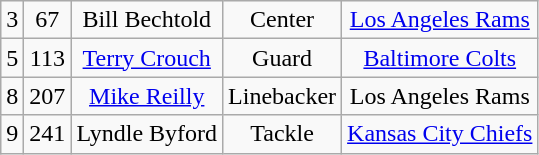<table class="wikitable" style="text-align:center">
<tr>
<td>3</td>
<td>67</td>
<td>Bill Bechtold</td>
<td>Center</td>
<td><a href='#'>Los Angeles Rams</a></td>
</tr>
<tr>
<td>5</td>
<td>113</td>
<td><a href='#'>Terry Crouch</a></td>
<td>Guard</td>
<td><a href='#'>Baltimore Colts</a></td>
</tr>
<tr>
<td>8</td>
<td>207</td>
<td><a href='#'>Mike Reilly</a></td>
<td>Linebacker</td>
<td>Los Angeles Rams</td>
</tr>
<tr>
<td>9</td>
<td>241</td>
<td>Lyndle Byford</td>
<td>Tackle</td>
<td><a href='#'>Kansas City Chiefs</a></td>
</tr>
</table>
